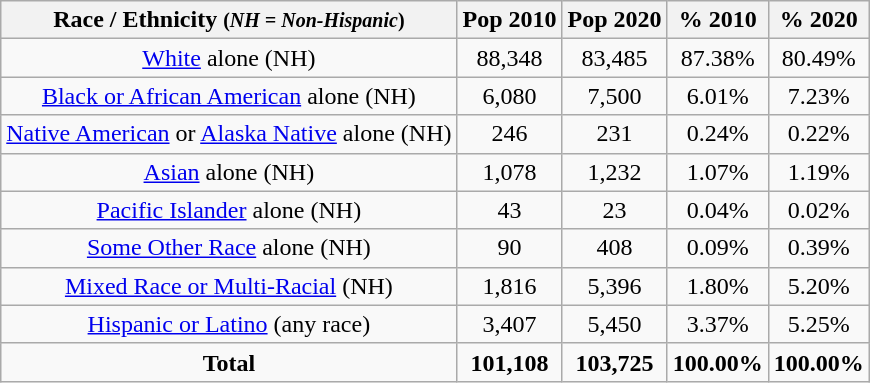<table class="wikitable" style="text-align:center;">
<tr>
<th>Race / Ethnicity <small>(<em>NH = Non-Hispanic</em>)</small></th>
<th>Pop 2010</th>
<th>Pop 2020</th>
<th>% 2010</th>
<th>% 2020</th>
</tr>
<tr>
<td><a href='#'>White</a> alone (NH)</td>
<td>88,348</td>
<td>83,485</td>
<td>87.38%</td>
<td>80.49%</td>
</tr>
<tr>
<td><a href='#'>Black or African American</a> alone (NH)</td>
<td>6,080</td>
<td>7,500</td>
<td>6.01%</td>
<td>7.23%</td>
</tr>
<tr>
<td><a href='#'>Native American</a> or <a href='#'>Alaska Native</a> alone (NH)</td>
<td>246</td>
<td>231</td>
<td>0.24%</td>
<td>0.22%</td>
</tr>
<tr>
<td><a href='#'>Asian</a> alone (NH)</td>
<td>1,078</td>
<td>1,232</td>
<td>1.07%</td>
<td>1.19%</td>
</tr>
<tr>
<td><a href='#'>Pacific Islander</a> alone (NH)</td>
<td>43</td>
<td>23</td>
<td>0.04%</td>
<td>0.02%</td>
</tr>
<tr>
<td><a href='#'>Some Other Race</a> alone (NH)</td>
<td>90</td>
<td>408</td>
<td>0.09%</td>
<td>0.39%</td>
</tr>
<tr>
<td><a href='#'>Mixed Race or Multi-Racial</a> (NH)</td>
<td>1,816</td>
<td>5,396</td>
<td>1.80%</td>
<td>5.20%</td>
</tr>
<tr>
<td><a href='#'>Hispanic or Latino</a> (any race)</td>
<td>3,407</td>
<td>5,450</td>
<td>3.37%</td>
<td>5.25%</td>
</tr>
<tr>
<td><strong>Total</strong></td>
<td><strong>101,108</strong></td>
<td><strong>103,725</strong></td>
<td><strong>100.00%</strong></td>
<td><strong>100.00%</strong></td>
</tr>
</table>
